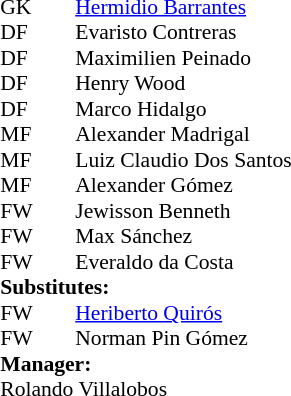<table cellspacing="0" cellpadding="0" style="font-size:90%; margin:0.2em auto;">
<tr>
<th width="25"></th>
<th width="25"></th>
</tr>
<tr>
<td>GK</td>
<td></td>
<td> <a href='#'>Hermidio Barrantes</a></td>
</tr>
<tr>
<td>DF</td>
<td></td>
<td> Evaristo Contreras</td>
</tr>
<tr>
<td>DF</td>
<td></td>
<td> Maximilien Peinado</td>
</tr>
<tr>
<td>DF</td>
<td></td>
<td> Henry Wood</td>
<td></td>
<td></td>
</tr>
<tr>
<td>DF</td>
<td></td>
<td> Marco Hidalgo</td>
</tr>
<tr>
<td>MF</td>
<td></td>
<td> Alexander Madrigal</td>
</tr>
<tr>
<td>MF</td>
<td></td>
<td> Luiz Claudio Dos Santos</td>
</tr>
<tr>
<td>MF</td>
<td></td>
<td> Alexander Gómez</td>
</tr>
<tr>
<td>FW</td>
<td></td>
<td> Jewisson Benneth</td>
</tr>
<tr>
<td>FW</td>
<td></td>
<td> Max Sánchez</td>
<td></td>
<td></td>
</tr>
<tr>
<td>FW</td>
<td></td>
<td> Everaldo da Costa</td>
<td></td>
<td></td>
</tr>
<tr>
<td colspan=3><strong>Substitutes:</strong></td>
</tr>
<tr>
<td>FW</td>
<td></td>
<td> <a href='#'>Heriberto Quirós</a></td>
<td></td>
<td></td>
</tr>
<tr>
<td>FW</td>
<td></td>
<td> Norman Pin Gómez</td>
<td></td>
<td></td>
</tr>
<tr>
<td colspan=3><strong>Manager:</strong></td>
</tr>
<tr>
<td colspan=4> Rolando Villalobos</td>
</tr>
</table>
